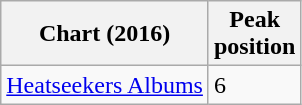<table class="wikitable sortable">
<tr>
<th>Chart (2016)</th>
<th>Peak<br>position</th>
</tr>
<tr>
<td><a href='#'>Heatseekers Albums</a></td>
<td>6</td>
</tr>
</table>
